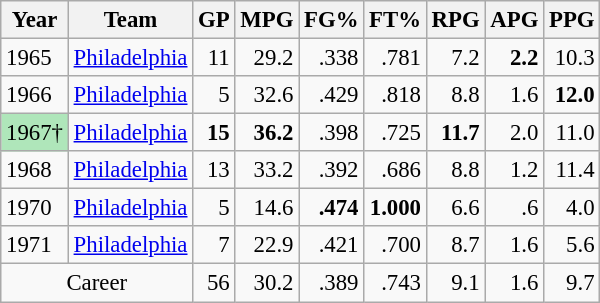<table class="wikitable sortable" style="font-size:95%; text-align:right;">
<tr>
<th>Year</th>
<th>Team</th>
<th>GP</th>
<th>MPG</th>
<th>FG%</th>
<th>FT%</th>
<th>RPG</th>
<th>APG</th>
<th>PPG</th>
</tr>
<tr>
<td style="text-align:left;">1965</td>
<td style="text-align:left;"><a href='#'>Philadelphia</a></td>
<td>11</td>
<td>29.2</td>
<td>.338</td>
<td>.781</td>
<td>7.2</td>
<td><strong>2.2</strong></td>
<td>10.3</td>
</tr>
<tr>
<td style="text-align:left;">1966</td>
<td style="text-align:left;"><a href='#'>Philadelphia</a></td>
<td>5</td>
<td>32.6</td>
<td>.429</td>
<td>.818</td>
<td>8.8</td>
<td>1.6</td>
<td><strong>12.0</strong></td>
</tr>
<tr>
<td style="text-align:left;background:#afe6ba;">1967†</td>
<td style="text-align:left;"><a href='#'>Philadelphia</a></td>
<td><strong>15</strong></td>
<td><strong>36.2</strong></td>
<td>.398</td>
<td>.725</td>
<td><strong>11.7</strong></td>
<td>2.0</td>
<td>11.0</td>
</tr>
<tr>
<td style="text-align:left;">1968</td>
<td style="text-align:left;"><a href='#'>Philadelphia</a></td>
<td>13</td>
<td>33.2</td>
<td>.392</td>
<td>.686</td>
<td>8.8</td>
<td>1.2</td>
<td>11.4</td>
</tr>
<tr>
<td style="text-align:left;">1970</td>
<td style="text-align:left;"><a href='#'>Philadelphia</a></td>
<td>5</td>
<td>14.6</td>
<td><strong>.474</strong></td>
<td><strong>1.000</strong></td>
<td>6.6</td>
<td>.6</td>
<td>4.0</td>
</tr>
<tr>
<td style="text-align:left;">1971</td>
<td style="text-align:left;"><a href='#'>Philadelphia</a></td>
<td>7</td>
<td>22.9</td>
<td>.421</td>
<td>.700</td>
<td>8.7</td>
<td>1.6</td>
<td>5.6</td>
</tr>
<tr class="sortbottom">
<td colspan="2" style="text-align:center;">Career</td>
<td>56</td>
<td>30.2</td>
<td>.389</td>
<td>.743</td>
<td>9.1</td>
<td>1.6</td>
<td>9.7</td>
</tr>
</table>
